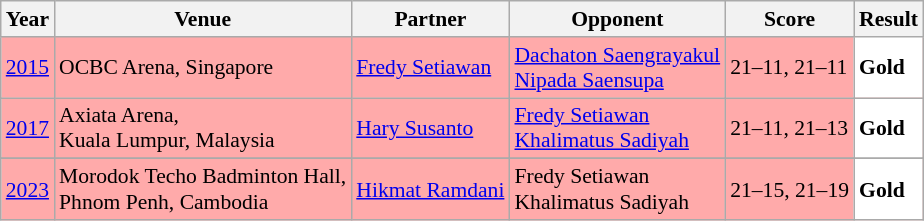<table class="sortable wikitable" style="font-size: 90%;">
<tr>
<th>Year</th>
<th>Venue</th>
<th>Partner</th>
<th>Opponent</th>
<th>Score</th>
<th>Result</th>
</tr>
<tr style="background:#FFAAAA">
<td align="center"><a href='#'>2015</a></td>
<td align="left">OCBC Arena, Singapore</td>
<td align="left"> <a href='#'>Fredy Setiawan</a></td>
<td align="left"> <a href='#'>Dachaton Saengrayakul</a> <br>  <a href='#'>Nipada Saensupa</a></td>
<td align="left">21–11, 21–11</td>
<td style="text-align:left; background:white"> <strong>Gold</strong></td>
</tr>
<tr style="background:#FFAAAA">
<td align="center"><a href='#'>2017</a></td>
<td align="left">Axiata Arena,<br>Kuala Lumpur, Malaysia</td>
<td align="left"> <a href='#'>Hary Susanto</a></td>
<td align="left"> <a href='#'>Fredy Setiawan</a> <br>  <a href='#'>Khalimatus Sadiyah</a></td>
<td align="left">21–11, 21–13</td>
<td style="text-align:left; background:white"> <strong>Gold</strong></td>
</tr>
<tr>
</tr>
<tr style="background:#FFAAAA">
<td align="center"><a href='#'>2023</a></td>
<td align="left">Morodok Techo Badminton Hall,<br>Phnom Penh, Cambodia</td>
<td align="left"> <a href='#'>Hikmat Ramdani</a></td>
<td align="left"> Fredy Setiawan <br>  Khalimatus Sadiyah</td>
<td align="left">21–15, 21–19</td>
<td style="text-align:left; background:white"> <strong>Gold</strong></td>
</tr>
</table>
